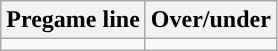<table class="wikitable">
<tr align="center">
<th>Pregame line</th>
<th>Over/under</th>
</tr>
<tr align="center">
<td></td>
<td></td>
</tr>
</table>
